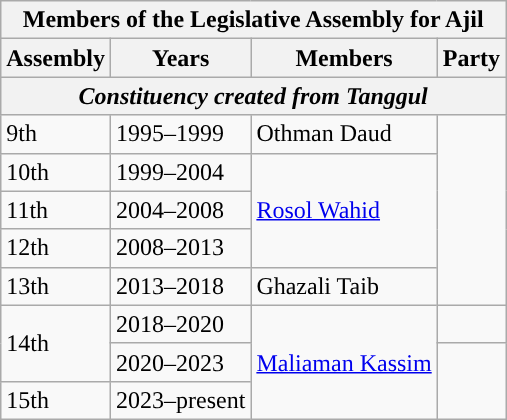<table class="wikitable">
<tr>
<th colspan="4">Members of the Legislative Assembly for Ajil</th>
</tr>
<tr>
<th>Assembly</th>
<th>Years</th>
<th>Members</th>
<th>Party</th>
</tr>
<tr>
<th colspan="4"><em>Constituency created from Tanggul</em></th>
</tr>
<tr>
<td>9th</td>
<td>1995–1999</td>
<td>Othman Daud</td>
<td rowspan="5"></td>
</tr>
<tr>
<td>10th</td>
<td>1999–2004</td>
<td rowspan="3"><a href='#'>Rosol Wahid</a></td>
</tr>
<tr>
<td>11th</td>
<td>2004–2008</td>
</tr>
<tr>
<td>12th</td>
<td>2008–2013</td>
</tr>
<tr>
<td>13th</td>
<td>2013–2018</td>
<td>Ghazali Taib</td>
</tr>
<tr>
<td rowspan="2">14th</td>
<td>2018–2020</td>
<td rowspan="3"><a href='#'>Maliaman Kassim</a></td>
<td></td>
</tr>
<tr>
<td>2020–2023</td>
<td rowspan=2></td>
</tr>
<tr>
<td>15th</td>
<td>2023–present</td>
</tr>
</table>
